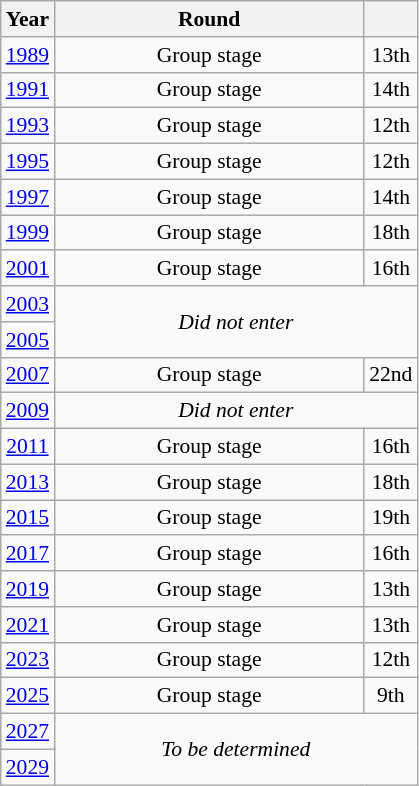<table class="wikitable" style="text-align: center; font-size:90%">
<tr>
<th>Year</th>
<th style="width:200px">Round</th>
<th></th>
</tr>
<tr>
<td><a href='#'>1989</a></td>
<td>Group stage</td>
<td>13th</td>
</tr>
<tr>
<td><a href='#'>1991</a></td>
<td>Group stage</td>
<td>14th</td>
</tr>
<tr>
<td><a href='#'>1993</a></td>
<td>Group stage</td>
<td>12th</td>
</tr>
<tr>
<td><a href='#'>1995</a></td>
<td>Group stage</td>
<td>12th</td>
</tr>
<tr>
<td><a href='#'>1997</a></td>
<td>Group stage</td>
<td>14th</td>
</tr>
<tr>
<td><a href='#'>1999</a></td>
<td>Group stage</td>
<td>18th</td>
</tr>
<tr>
<td><a href='#'>2001</a></td>
<td>Group stage</td>
<td>16th</td>
</tr>
<tr>
<td><a href='#'>2003</a></td>
<td colspan="2" rowspan="2"><em>Did not enter</em></td>
</tr>
<tr>
<td><a href='#'>2005</a></td>
</tr>
<tr>
<td><a href='#'>2007</a></td>
<td>Group stage</td>
<td>22nd</td>
</tr>
<tr>
<td><a href='#'>2009</a></td>
<td colspan="2"><em>Did not enter</em></td>
</tr>
<tr>
<td><a href='#'>2011</a></td>
<td>Group stage</td>
<td>16th</td>
</tr>
<tr>
<td><a href='#'>2013</a></td>
<td>Group stage</td>
<td>18th</td>
</tr>
<tr>
<td><a href='#'>2015</a></td>
<td>Group stage</td>
<td>19th</td>
</tr>
<tr>
<td><a href='#'>2017</a></td>
<td>Group stage</td>
<td>16th</td>
</tr>
<tr>
<td><a href='#'>2019</a></td>
<td>Group stage</td>
<td>13th</td>
</tr>
<tr>
<td><a href='#'>2021</a></td>
<td>Group stage</td>
<td>13th</td>
</tr>
<tr>
<td><a href='#'>2023</a></td>
<td>Group stage</td>
<td>12th</td>
</tr>
<tr>
<td><a href='#'>2025</a></td>
<td>Group stage</td>
<td>9th</td>
</tr>
<tr>
<td><a href='#'>2027</a></td>
<td colspan="2" rowspan="2"><em>To be determined</em></td>
</tr>
<tr>
<td><a href='#'>2029</a></td>
</tr>
</table>
